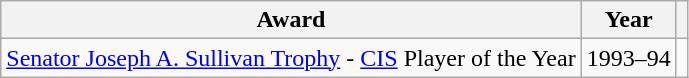<table class="wikitable">
<tr>
<th>Award</th>
<th>Year</th>
<th></th>
</tr>
<tr>
<td><a href='#'>Senator Joseph A. Sullivan Trophy</a> - <a href='#'>CIS</a> Player of the Year</td>
<td>1993–94</td>
<td></td>
</tr>
</table>
